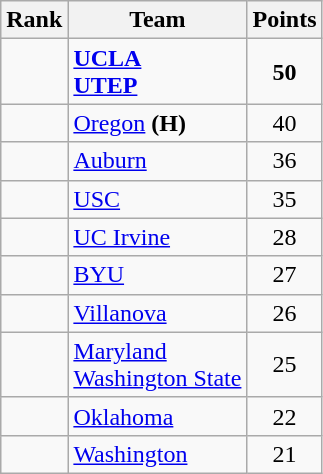<table class="wikitable sortable" style="text-align:center">
<tr>
<th>Rank</th>
<th>Team</th>
<th>Points</th>
</tr>
<tr>
<td></td>
<td align="left"><strong><a href='#'>UCLA</a><br><a href='#'>UTEP</a></strong></td>
<td><strong>50</strong></td>
</tr>
<tr>
<td></td>
<td align="left"><a href='#'>Oregon</a> <strong>(H)</strong></td>
<td>40</td>
</tr>
<tr>
<td></td>
<td align="left"><a href='#'>Auburn</a></td>
<td>36</td>
</tr>
<tr>
<td></td>
<td align="left"><a href='#'>USC</a></td>
<td>35</td>
</tr>
<tr>
<td></td>
<td align="left"><a href='#'>UC Irvine</a></td>
<td>28</td>
</tr>
<tr>
<td></td>
<td align="left"><a href='#'>BYU</a></td>
<td>27</td>
</tr>
<tr>
<td></td>
<td align="left"><a href='#'>Villanova</a></td>
<td>26</td>
</tr>
<tr>
<td></td>
<td align="left"><a href='#'>Maryland</a><br><a href='#'>Washington State</a></td>
<td>25</td>
</tr>
<tr>
<td></td>
<td align="left"><a href='#'>Oklahoma</a></td>
<td>22</td>
</tr>
<tr>
<td></td>
<td align="left"><a href='#'>Washington</a></td>
<td>21</td>
</tr>
</table>
